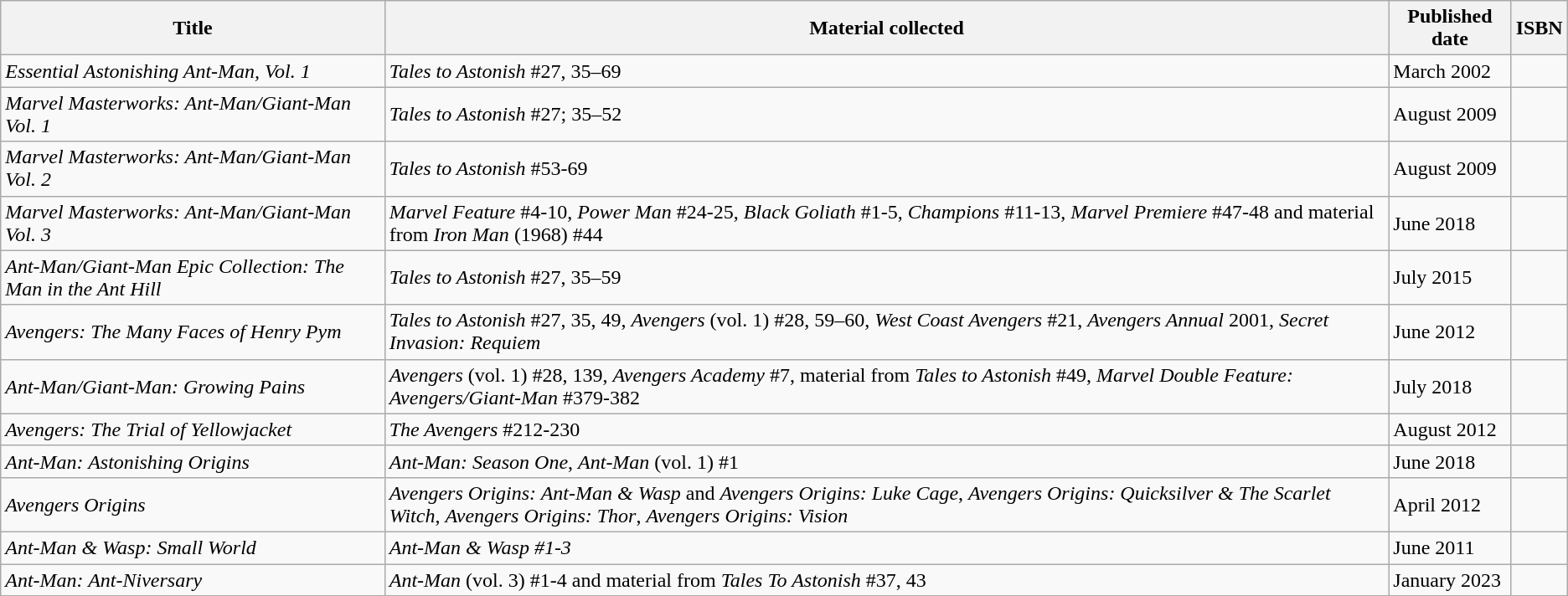<table class="wikitable">
<tr>
<th>Title</th>
<th>Material collected</th>
<th>Published date</th>
<th>ISBN</th>
</tr>
<tr>
<td><em>Essential Astonishing Ant-Man, Vol. 1</em></td>
<td><em>Tales to Astonish</em> #27, 35–69</td>
<td>March 2002</td>
<td></td>
</tr>
<tr>
<td><em>Marvel Masterworks: Ant-Man/Giant-Man Vol. 1</em></td>
<td><em>Tales to Astonish</em> #27; 35–52</td>
<td>August 2009</td>
<td></td>
</tr>
<tr>
<td><em>Marvel Masterworks: Ant-Man/Giant-Man Vol. 2</em></td>
<td><em>Tales to Astonish</em> #53-69</td>
<td>August 2009</td>
<td></td>
</tr>
<tr>
<td><em>Marvel Masterworks: Ant-Man/Giant-Man Vol. 3</em></td>
<td><em>Marvel Feature</em> #4-10, <em>Power Man</em> #24-25, <em>Black Goliath</em> #1-5, <em>Champions</em> #11-13, <em>Marvel Premiere</em> #47-48 and material from <em>Iron Man</em> (1968) #44</td>
<td>June 2018</td>
<td></td>
</tr>
<tr>
<td><em>Ant-Man/Giant-Man Epic Collection: The Man in the Ant Hill</em></td>
<td><em>Tales to Astonish</em> #27, 35–59</td>
<td>July 2015</td>
<td></td>
</tr>
<tr>
<td><em>Avengers: The Many Faces of Henry Pym</em></td>
<td><em>Tales to Astonish</em> #27, 35, 49, <em>Avengers</em> (vol. 1) #28, 59–60, <em>West Coast Avengers</em> #21, <em>Avengers Annual</em> 2001, <em>Secret Invasion: Requiem</em></td>
<td>June 2012</td>
<td></td>
</tr>
<tr>
<td><em>Ant-Man/Giant-Man: Growing Pains</em></td>
<td><em>Avengers</em> (vol. 1) #28, 139, <em>Avengers Academy</em> #7, material from <em>Tales to Astonish</em> #49, <em>Marvel Double Feature: Avengers/Giant-Man</em> #379-382</td>
<td>July 2018</td>
<td></td>
</tr>
<tr>
<td><em>Avengers: The Trial of Yellowjacket</em></td>
<td><em>The Avengers</em> #212-230</td>
<td>August 2012</td>
<td></td>
</tr>
<tr>
<td><em>Ant-Man: Astonishing Origins</em></td>
<td><em>Ant-Man: Season One</em>, <em>Ant-Man</em> (vol. 1) #1</td>
<td>June 2018</td>
<td></td>
</tr>
<tr>
<td><em>Avengers Origins</em></td>
<td><em>Avengers Origins: Ant-Man & Wasp</em> and <em>Avengers Origins: Luke Cage</em>, <em>Avengers Origins: Quicksilver & The Scarlet Witch</em>, <em>Avengers Origins: Thor</em>, <em>Avengers Origins: Vision</em></td>
<td>April 2012</td>
<td></td>
</tr>
<tr>
<td><em>Ant-Man & Wasp: Small World</em></td>
<td><em>Ant-Man & Wasp #1-3</em></td>
<td>June 2011</td>
<td></td>
</tr>
<tr>
<td><em>Ant-Man: Ant-Niversary</em></td>
<td><em>Ant-Man</em> (vol. 3) #1-4 and material from <em>Tales To Astonish</em> #37, 43</td>
<td>January 2023</td>
<td></td>
</tr>
</table>
